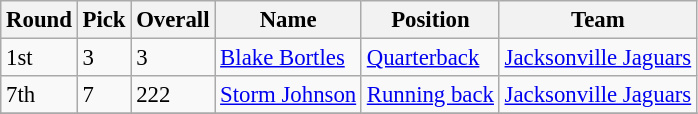<table class="wikitable" style="font-size: 95%;">
<tr>
<th>Round</th>
<th>Pick</th>
<th>Overall</th>
<th>Name</th>
<th>Position</th>
<th>Team</th>
</tr>
<tr>
<td>1st</td>
<td>3</td>
<td>3</td>
<td><a href='#'>Blake Bortles</a></td>
<td><a href='#'>Quarterback</a></td>
<td><a href='#'>Jacksonville Jaguars</a></td>
</tr>
<tr>
<td>7th</td>
<td>7</td>
<td>222</td>
<td><a href='#'>Storm Johnson</a></td>
<td><a href='#'>Running back</a></td>
<td><a href='#'>Jacksonville Jaguars</a></td>
</tr>
<tr>
</tr>
</table>
